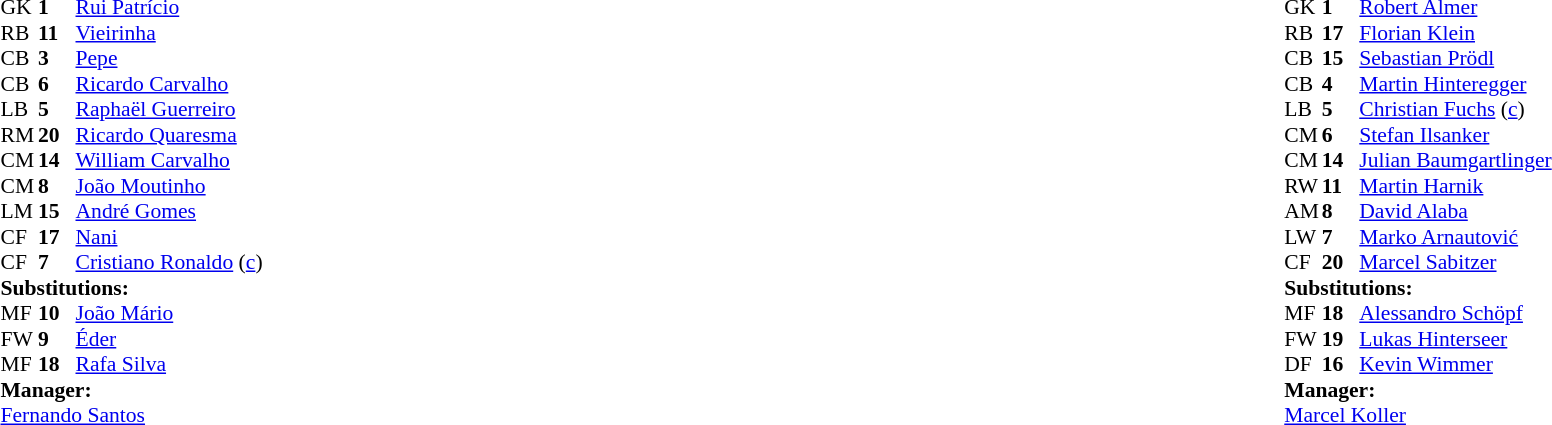<table style="width:100%;">
<tr>
<td style="vertical-align:top; width:40%;"><br><table style="font-size:90%" cellspacing="0" cellpadding="0">
<tr>
<th width="25"></th>
<th width="25"></th>
</tr>
<tr>
<td>GK</td>
<td><strong>1</strong></td>
<td><a href='#'>Rui Patrício</a></td>
</tr>
<tr>
<td>RB</td>
<td><strong>11</strong></td>
<td><a href='#'>Vieirinha</a></td>
</tr>
<tr>
<td>CB</td>
<td><strong>3</strong></td>
<td><a href='#'>Pepe</a></td>
<td></td>
</tr>
<tr>
<td>CB</td>
<td><strong>6</strong></td>
<td><a href='#'>Ricardo Carvalho</a></td>
</tr>
<tr>
<td>LB</td>
<td><strong>5</strong></td>
<td><a href='#'>Raphaël Guerreiro</a></td>
</tr>
<tr>
<td>RM</td>
<td><strong>20</strong></td>
<td><a href='#'>Ricardo Quaresma</a></td>
<td></td>
<td></td>
</tr>
<tr>
<td>CM</td>
<td><strong>14</strong></td>
<td><a href='#'>William Carvalho</a></td>
</tr>
<tr>
<td>CM</td>
<td><strong>8</strong></td>
<td><a href='#'>João Moutinho</a></td>
</tr>
<tr>
<td>LM</td>
<td><strong>15</strong></td>
<td><a href='#'>André Gomes</a></td>
<td></td>
<td></td>
</tr>
<tr>
<td>CF</td>
<td><strong>17</strong></td>
<td><a href='#'>Nani</a></td>
<td></td>
<td></td>
</tr>
<tr>
<td>CF</td>
<td><strong>7</strong></td>
<td><a href='#'>Cristiano Ronaldo</a> (<a href='#'>c</a>)</td>
</tr>
<tr>
<td colspan=3><strong>Substitutions:</strong></td>
</tr>
<tr>
<td>MF</td>
<td><strong>10</strong></td>
<td><a href='#'>João Mário</a></td>
<td></td>
<td></td>
</tr>
<tr>
<td>FW</td>
<td><strong>9</strong></td>
<td><a href='#'>Éder</a></td>
<td></td>
<td></td>
</tr>
<tr>
<td>MF</td>
<td><strong>18</strong></td>
<td><a href='#'>Rafa Silva</a></td>
<td></td>
<td></td>
</tr>
<tr>
<td colspan=3><strong>Manager:</strong></td>
</tr>
<tr>
<td colspan=3><a href='#'>Fernando Santos</a></td>
</tr>
</table>
</td>
<td valign="top"></td>
<td style="vertical-align:top; width:50%;"><br><table style="font-size:90%; margin:auto;" cellspacing="0" cellpadding="0">
<tr>
<th width=25></th>
<th width=25></th>
</tr>
<tr>
<td>GK</td>
<td><strong>1</strong></td>
<td><a href='#'>Robert Almer</a></td>
</tr>
<tr>
<td>RB</td>
<td><strong>17</strong></td>
<td><a href='#'>Florian Klein</a></td>
</tr>
<tr>
<td>CB</td>
<td><strong>15</strong></td>
<td><a href='#'>Sebastian Prödl</a></td>
</tr>
<tr>
<td>CB</td>
<td><strong>4</strong></td>
<td><a href='#'>Martin Hinteregger</a></td>
<td></td>
</tr>
<tr>
<td>LB</td>
<td><strong>5</strong></td>
<td><a href='#'>Christian Fuchs</a> (<a href='#'>c</a>)</td>
<td></td>
</tr>
<tr>
<td>CM</td>
<td><strong>6</strong></td>
<td><a href='#'>Stefan Ilsanker</a></td>
<td></td>
<td></td>
</tr>
<tr>
<td>CM</td>
<td><strong>14</strong></td>
<td><a href='#'>Julian Baumgartlinger</a></td>
</tr>
<tr>
<td>RW</td>
<td><strong>11</strong></td>
<td><a href='#'>Martin Harnik</a></td>
<td></td>
</tr>
<tr>
<td>AM</td>
<td><strong>8</strong></td>
<td><a href='#'>David Alaba</a></td>
<td></td>
<td></td>
</tr>
<tr>
<td>LW</td>
<td><strong>7</strong></td>
<td><a href='#'>Marko Arnautović</a></td>
</tr>
<tr>
<td>CF</td>
<td><strong>20</strong></td>
<td><a href='#'>Marcel Sabitzer</a></td>
<td></td>
<td></td>
</tr>
<tr>
<td colspan=3><strong>Substitutions:</strong></td>
</tr>
<tr>
<td>MF</td>
<td><strong>18</strong></td>
<td><a href='#'>Alessandro Schöpf</a></td>
<td></td>
<td></td>
</tr>
<tr>
<td>FW</td>
<td><strong>19</strong></td>
<td><a href='#'>Lukas Hinterseer</a></td>
<td></td>
<td></td>
</tr>
<tr>
<td>DF</td>
<td><strong>16</strong></td>
<td><a href='#'>Kevin Wimmer</a></td>
<td></td>
<td></td>
</tr>
<tr>
<td colspan=3><strong>Manager:</strong></td>
</tr>
<tr>
<td colspan=3> <a href='#'>Marcel Koller</a></td>
</tr>
</table>
</td>
</tr>
</table>
